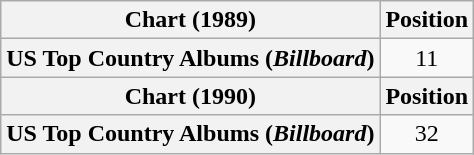<table class="wikitable plainrowheaders" style="text-align:center">
<tr>
<th scope="col">Chart (1989)</th>
<th scope="col">Position</th>
</tr>
<tr>
<th scope="row">US Top Country Albums (<em>Billboard</em>)</th>
<td>11</td>
</tr>
<tr>
<th scope="col">Chart (1990)</th>
<th scope="col">Position</th>
</tr>
<tr>
<th scope="row">US Top Country Albums (<em>Billboard</em>)</th>
<td>32</td>
</tr>
</table>
